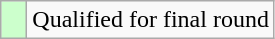<table class="wikitable">
<tr>
<td style="width:10px; background:#cfc"></td>
<td>Qualified for final round</td>
</tr>
</table>
